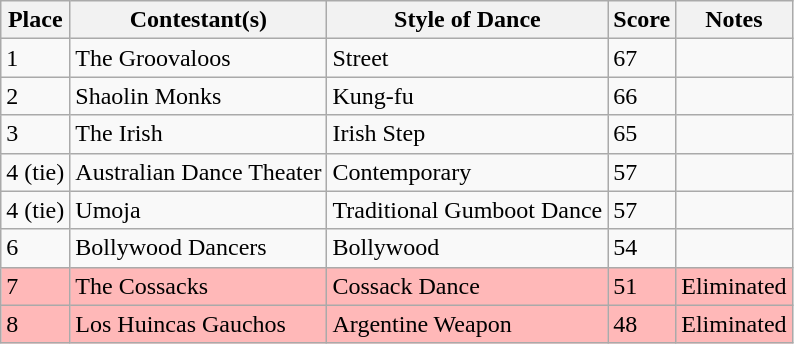<table class="wikitable sortable">
<tr>
<th>Place</th>
<th>Contestant(s)</th>
<th>Style of Dance</th>
<th>Score</th>
<th class="unsortable">Notes</th>
</tr>
<tr>
<td>1</td>
<td> The Groovaloos</td>
<td>Street</td>
<td>67</td>
<td></td>
</tr>
<tr>
<td>2</td>
<td> Shaolin Monks</td>
<td>Kung-fu</td>
<td>66</td>
<td></td>
</tr>
<tr>
<td>3</td>
<td> The Irish</td>
<td>Irish Step</td>
<td>65</td>
<td></td>
</tr>
<tr>
<td>4 (tie)</td>
<td> Australian Dance Theater</td>
<td>Contemporary</td>
<td>57</td>
<td></td>
</tr>
<tr>
<td>4 (tie)</td>
<td> Umoja</td>
<td>Traditional Gumboot Dance</td>
<td>57</td>
<td></td>
</tr>
<tr>
<td>6</td>
<td> Bollywood Dancers</td>
<td>Bollywood</td>
<td>54</td>
<td></td>
</tr>
<tr bgcolor="#FFB8B8">
<td>7</td>
<td> The Cossacks</td>
<td>Cossack Dance</td>
<td>51</td>
<td>Eliminated</td>
</tr>
<tr bgcolor="#FFB8B8">
<td>8</td>
<td> Los Huincas Gauchos</td>
<td>Argentine Weapon</td>
<td>48</td>
<td>Eliminated</td>
</tr>
</table>
